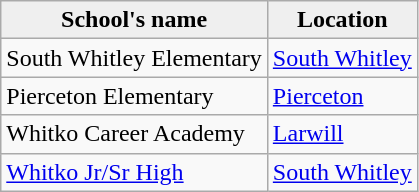<table class="wikitable">
<tr>
<th style="background:#efefef;">School's name</th>
<th style="background:#efefef;">Location</th>
</tr>
<tr>
<td>South Whitley Elementary</td>
<td><a href='#'>South Whitley</a></td>
</tr>
<tr>
<td>Pierceton Elementary</td>
<td><a href='#'>Pierceton</a></td>
</tr>
<tr>
<td>Whitko Career Academy</td>
<td><a href='#'>Larwill</a></td>
</tr>
<tr>
<td><a href='#'>Whitko Jr/Sr High</a></td>
<td><a href='#'>South Whitley</a></td>
</tr>
</table>
